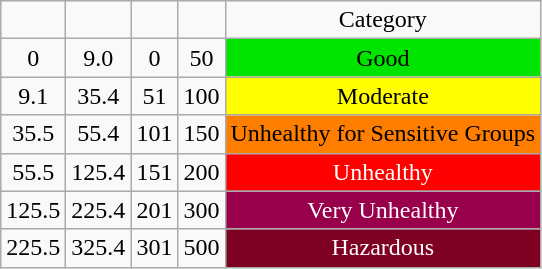<table class="wikitable" style="text-align:center;">
<tr>
<td></td>
<td></td>
<td></td>
<td></td>
<td>Category</td>
</tr>
<tr>
<td>0</td>
<td>9.0</td>
<td>0</td>
<td>50</td>
<td style="background:#00e400;">Good</td>
</tr>
<tr>
<td>9.1</td>
<td>35.4</td>
<td>51</td>
<td>100</td>
<td style="background:#ff0;">Moderate</td>
</tr>
<tr>
<td>35.5</td>
<td>55.4</td>
<td>101</td>
<td>150</td>
<td style="background:#ff7e00;">Unhealthy for Sensitive Groups</td>
</tr>
<tr>
<td>55.5</td>
<td>125.4</td>
<td>151</td>
<td>200</td>
<td style="background:#f00; color:#fff;">Unhealthy</td>
</tr>
<tr>
<td>125.5</td>
<td>225.4</td>
<td>201</td>
<td>300</td>
<td style="background:#99004c; color:#fff;">Very Unhealthy</td>
</tr>
<tr>
<td>225.5</td>
<td>325.4</td>
<td>301</td>
<td>500</td>
<td style="background:#7e0023; color:#fff;">Hazardous</td>
</tr>
</table>
